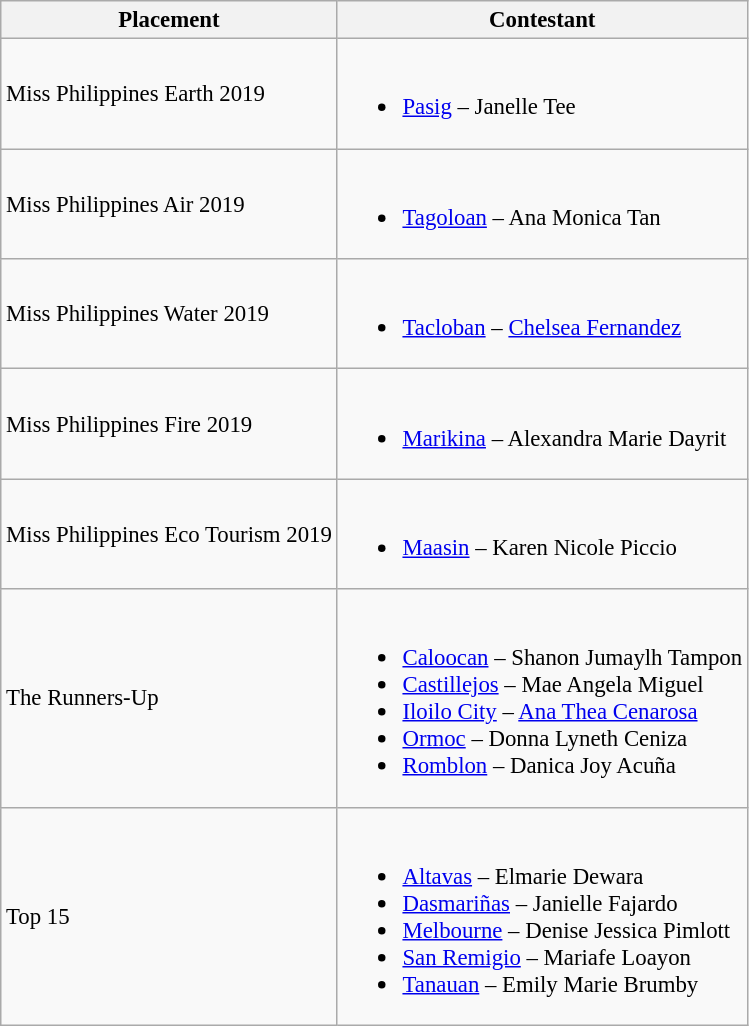<table class="wikitable sortable" style="font-size: 95%;">
<tr>
<th>Placement</th>
<th>Contestant</th>
</tr>
<tr>
<td>Miss Philippines Earth 2019</td>
<td><br><ul><li><a href='#'>Pasig</a> – Janelle Tee</li></ul></td>
</tr>
<tr>
<td>Miss Philippines Air 2019</td>
<td><br><ul><li><a href='#'>Tagoloan</a> – Ana Monica Tan</li></ul></td>
</tr>
<tr>
<td>Miss Philippines Water 2019</td>
<td><br><ul><li><a href='#'>Tacloban</a> – <a href='#'>Chelsea Fernandez</a></li></ul></td>
</tr>
<tr>
<td>Miss Philippines Fire 2019</td>
<td><br><ul><li><a href='#'>Marikina</a> – Alexandra Marie Dayrit</li></ul></td>
</tr>
<tr>
<td>Miss Philippines Eco Tourism 2019</td>
<td><br><ul><li><a href='#'>Maasin</a> – Karen Nicole Piccio</li></ul></td>
</tr>
<tr>
<td>The Runners-Up</td>
<td><br><ul><li><a href='#'>Caloocan</a> – Shanon Jumaylh Tampon</li><li><a href='#'>Castillejos</a> – Mae Angela Miguel</li><li><a href='#'>Iloilo City</a> – <a href='#'>Ana Thea Cenarosa</a></li><li><a href='#'>Ormoc</a> – Donna Lyneth Ceniza</li><li><a href='#'>Romblon</a> – Danica Joy Acuña</li></ul></td>
</tr>
<tr>
<td>Top 15</td>
<td><br><ul><li><a href='#'>Altavas</a> – Elmarie Dewara</li><li><a href='#'>Dasmariñas</a> – Janielle Fajardo</li><li><a href='#'>Melbourne</a> – Denise Jessica Pimlott</li><li><a href='#'>San Remigio</a> – Mariafe Loayon</li><li><a href='#'>Tanauan</a> – Emily Marie Brumby</li></ul></td>
</tr>
</table>
